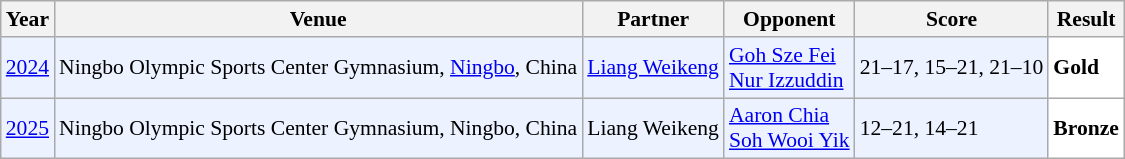<table class="sortable wikitable" style="font-size: 90%;">
<tr>
<th>Year</th>
<th>Venue</th>
<th>Partner</th>
<th>Opponent</th>
<th>Score</th>
<th>Result</th>
</tr>
<tr style="background:#ECF2FF">
<td align="center"><a href='#'>2024</a></td>
<td align="left">Ningbo Olympic Sports Center Gymnasium, <a href='#'>Ningbo</a>, China</td>
<td align="left"> <a href='#'>Liang Weikeng</a></td>
<td align="left"> <a href='#'>Goh Sze Fei</a><br> <a href='#'>Nur Izzuddin</a></td>
<td align="left">21–17, 15–21, 21–10</td>
<td style="text-align:left; background:white"> <strong>Gold</strong></td>
</tr>
<tr style="background:#ECF2FF">
<td align="center"><a href='#'>2025</a></td>
<td align="left">Ningbo Olympic Sports Center Gymnasium, Ningbo, China</td>
<td align="left"> Liang Weikeng</td>
<td align="left"> <a href='#'>Aaron Chia</a><br> <a href='#'>Soh Wooi Yik</a></td>
<td align="left">12–21, 14–21</td>
<td style="text-align:left; background: white"> <strong>Bronze</strong></td>
</tr>
</table>
